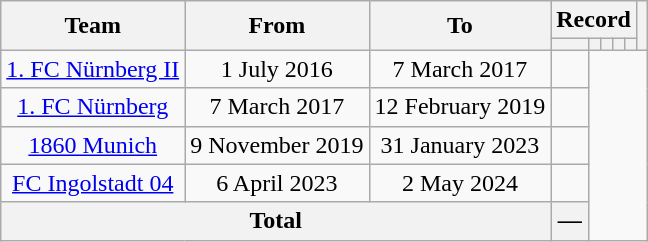<table class="wikitable" style="text-align: center">
<tr>
<th rowspan="2">Team</th>
<th rowspan="2">From</th>
<th rowspan="2">To</th>
<th colspan="5">Record</th>
<th rowspan="2"></th>
</tr>
<tr>
<th></th>
<th></th>
<th></th>
<th></th>
<th></th>
</tr>
<tr>
<td><a href='#'>1. FC Nürnberg II</a></td>
<td>1 July 2016</td>
<td>7 March 2017<br></td>
<td></td>
</tr>
<tr>
<td><a href='#'>1. FC Nürnberg</a></td>
<td>7 March 2017</td>
<td>12 February 2019<br></td>
<td></td>
</tr>
<tr>
<td><a href='#'>1860 Munich</a></td>
<td>9 November 2019</td>
<td>31 January 2023<br></td>
<td></td>
</tr>
<tr>
<td><a href='#'>FC Ingolstadt 04</a></td>
<td>6 April 2023</td>
<td>2 May 2024<br></td>
<td></td>
</tr>
<tr>
<th colspan="3">Total<br></th>
<th>—</th>
</tr>
</table>
